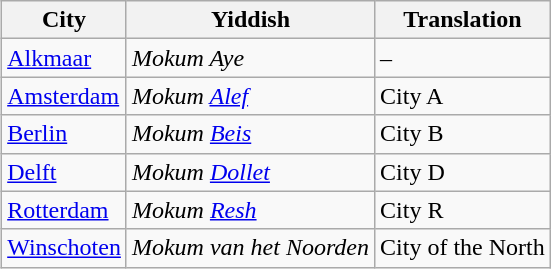<table class="wikitable" style="float: right; margin-left: 1em;">
<tr>
<th>City</th>
<th>Yiddish</th>
<th>Translation</th>
</tr>
<tr>
<td><a href='#'>Alkmaar</a></td>
<td><em>Mokum Aye</em></td>
<td>–</td>
</tr>
<tr>
<td><a href='#'>Amsterdam</a></td>
<td><em>Mokum <a href='#'>Alef</a></em></td>
<td>City A</td>
</tr>
<tr>
<td><a href='#'>Berlin</a></td>
<td><em>Mokum <a href='#'>Beis</a></em></td>
<td>City B</td>
</tr>
<tr>
<td><a href='#'>Delft</a></td>
<td><em>Mokum <a href='#'>Dollet</a></em></td>
<td>City D</td>
</tr>
<tr>
<td><a href='#'>Rotterdam</a></td>
<td><em>Mokum <a href='#'>Resh</a></em></td>
<td>City R</td>
</tr>
<tr>
<td><a href='#'>Winschoten</a></td>
<td><em>Mokum van het Noorden</em></td>
<td>City of the North</td>
</tr>
</table>
